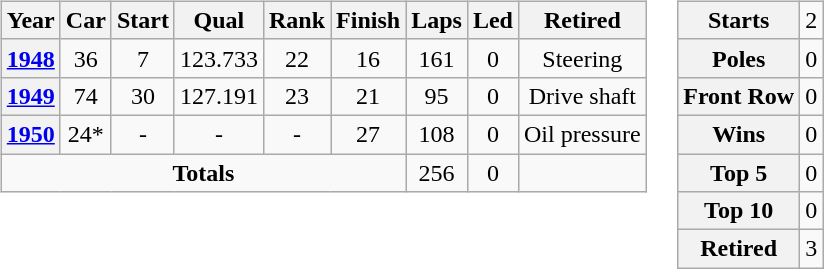<table>
<tr ---- valign="top">
<td><br><table class="wikitable" style="text-align:center">
<tr>
<th>Year</th>
<th>Car</th>
<th>Start</th>
<th>Qual</th>
<th>Rank</th>
<th>Finish</th>
<th>Laps</th>
<th>Led</th>
<th>Retired</th>
</tr>
<tr>
<th><a href='#'>1948</a></th>
<td>36</td>
<td>7</td>
<td>123.733</td>
<td>22</td>
<td>16</td>
<td>161</td>
<td>0</td>
<td>Steering</td>
</tr>
<tr>
<th><a href='#'>1949</a></th>
<td>74</td>
<td>30</td>
<td>127.191</td>
<td>23</td>
<td>21</td>
<td>95</td>
<td>0</td>
<td>Drive shaft</td>
</tr>
<tr>
<th><a href='#'>1950</a></th>
<td>24*</td>
<td>-</td>
<td>-</td>
<td>-</td>
<td>27</td>
<td>108</td>
<td>0</td>
<td>Oil pressure</td>
</tr>
<tr>
<td colspan="6"><strong>Totals</strong></td>
<td>256</td>
<td>0</td>
<td></td>
</tr>
</table>
</td>
<td><br><table class="wikitable" style="text-align:center">
<tr>
<th>Starts</th>
<td>2</td>
</tr>
<tr>
<th>Poles</th>
<td>0</td>
</tr>
<tr>
<th>Front Row</th>
<td>0</td>
</tr>
<tr>
<th>Wins</th>
<td>0</td>
</tr>
<tr>
<th>Top 5</th>
<td>0</td>
</tr>
<tr>
<th>Top 10</th>
<td>0</td>
</tr>
<tr>
<th>Retired</th>
<td>3</td>
</tr>
</table>
</td>
</tr>
</table>
